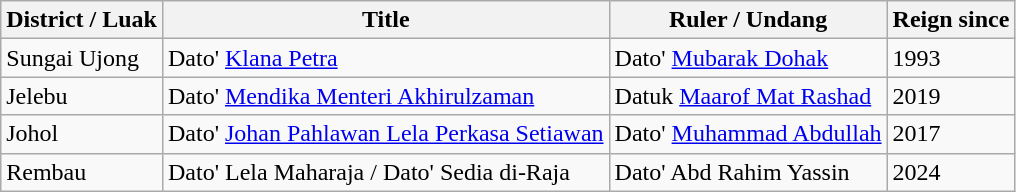<table class="wikitable">
<tr>
<th>District / Luak</th>
<th>Title</th>
<th>Ruler / Undang</th>
<th>Reign since</th>
</tr>
<tr>
<td>Sungai Ujong</td>
<td>Dato' <a href='#'>Klana Petra</a></td>
<td>Dato' <a href='#'>Mubarak Dohak</a></td>
<td>1993</td>
</tr>
<tr>
<td>Jelebu</td>
<td>Dato' <a href='#'>Mendika Menteri Akhirulzaman</a></td>
<td>Datuk <a href='#'>Maarof Mat Rashad</a></td>
<td>2019</td>
</tr>
<tr>
<td>Johol</td>
<td>Dato' <a href='#'>Johan Pahlawan Lela Perkasa Setiawan</a></td>
<td>Dato' <a href='#'>Muhammad Abdullah</a></td>
<td>2017</td>
</tr>
<tr>
<td>Rembau</td>
<td>Dato' Lela Maharaja / Dato' Sedia di-Raja</td>
<td>Dato' Abd Rahim Yassin</td>
<td>2024</td>
</tr>
</table>
